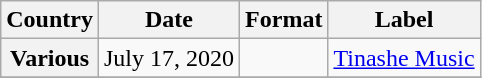<table class="wikitable plainrowheaders">
<tr>
<th scope="col">Country</th>
<th scope="col">Date</th>
<th scope="col">Format</th>
<th scope="col">Label</th>
</tr>
<tr>
<th scope="row">Various</th>
<td>July 17, 2020</td>
<td></td>
<td><a href='#'>Tinashe Music</a><br></td>
</tr>
<tr>
</tr>
</table>
